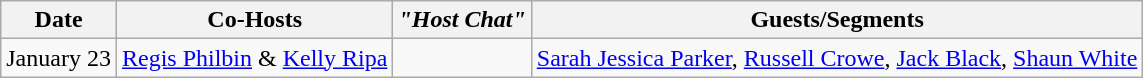<table class="wikitable sortable" style="text-align:center;">
<tr>
<th>Date</th>
<th>Co-Hosts</th>
<th><em>"Host Chat"</em></th>
<th>Guests/Segments</th>
</tr>
<tr>
<td>January 23</td>
<td><a href='#'>Regis Philbin</a> & <a href='#'>Kelly Ripa</a></td>
<td></td>
<td><a href='#'>Sarah Jessica Parker</a>, <a href='#'>Russell Crowe</a>, <a href='#'>Jack Black</a>, <a href='#'>Shaun White</a></td>
</tr>
</table>
